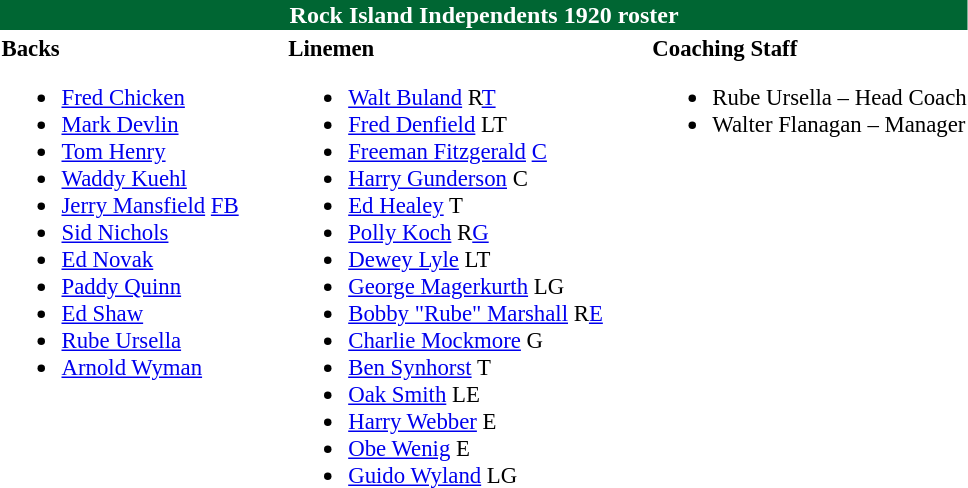<table class="toccolours" style="text-align: left;">
<tr>
<th colspan="9" style="background:#006633; color:white; text-align:center;">Rock Island Independents 1920 roster</th>
</tr>
<tr>
<td style="font-size:95%; vertical-align:top;"><strong>Backs</strong><br><ul><li><a href='#'>Fred Chicken</a></li><li><a href='#'>Mark Devlin</a></li><li><a href='#'>Tom Henry</a></li><li><a href='#'>Waddy Kuehl</a></li><li><a href='#'>Jerry Mansfield</a> <a href='#'>FB</a></li><li><a href='#'>Sid Nichols</a></li><li><a href='#'>Ed Novak</a></li><li><a href='#'>Paddy Quinn</a></li><li><a href='#'>Ed Shaw</a></li><li><a href='#'>Rube Ursella</a></li><li><a href='#'>Arnold Wyman</a></li></ul></td>
<td style="width: 25px;"></td>
<td style="font-size:95%; vertical-align:top;"><strong>Linemen</strong><br><ul><li><a href='#'>Walt Buland</a> R<a href='#'>T</a></li><li><a href='#'>Fred Denfield</a> LT</li><li><a href='#'>Freeman Fitzgerald</a> <a href='#'>C</a></li><li><a href='#'>Harry Gunderson</a> C</li><li><a href='#'>Ed Healey</a> T</li><li><a href='#'>Polly Koch</a> R<a href='#'>G</a></li><li><a href='#'>Dewey Lyle</a> LT</li><li><a href='#'>George Magerkurth</a> LG</li><li><a href='#'>Bobby "Rube" Marshall</a> R<a href='#'>E</a></li><li><a href='#'>Charlie Mockmore</a> G</li><li><a href='#'>Ben Synhorst</a> T</li><li><a href='#'>Oak Smith</a> LE</li><li><a href='#'>Harry Webber</a> E</li><li><a href='#'>Obe Wenig</a> E</li><li><a href='#'>Guido Wyland</a> LG</li></ul></td>
<td style="width: 25px;"></td>
<td style="font-size:95%; vertical-align:top;"><strong>Coaching Staff</strong><br><ul><li>Rube Ursella – Head Coach</li><li>Walter Flanagan – Manager</li></ul></td>
</tr>
</table>
